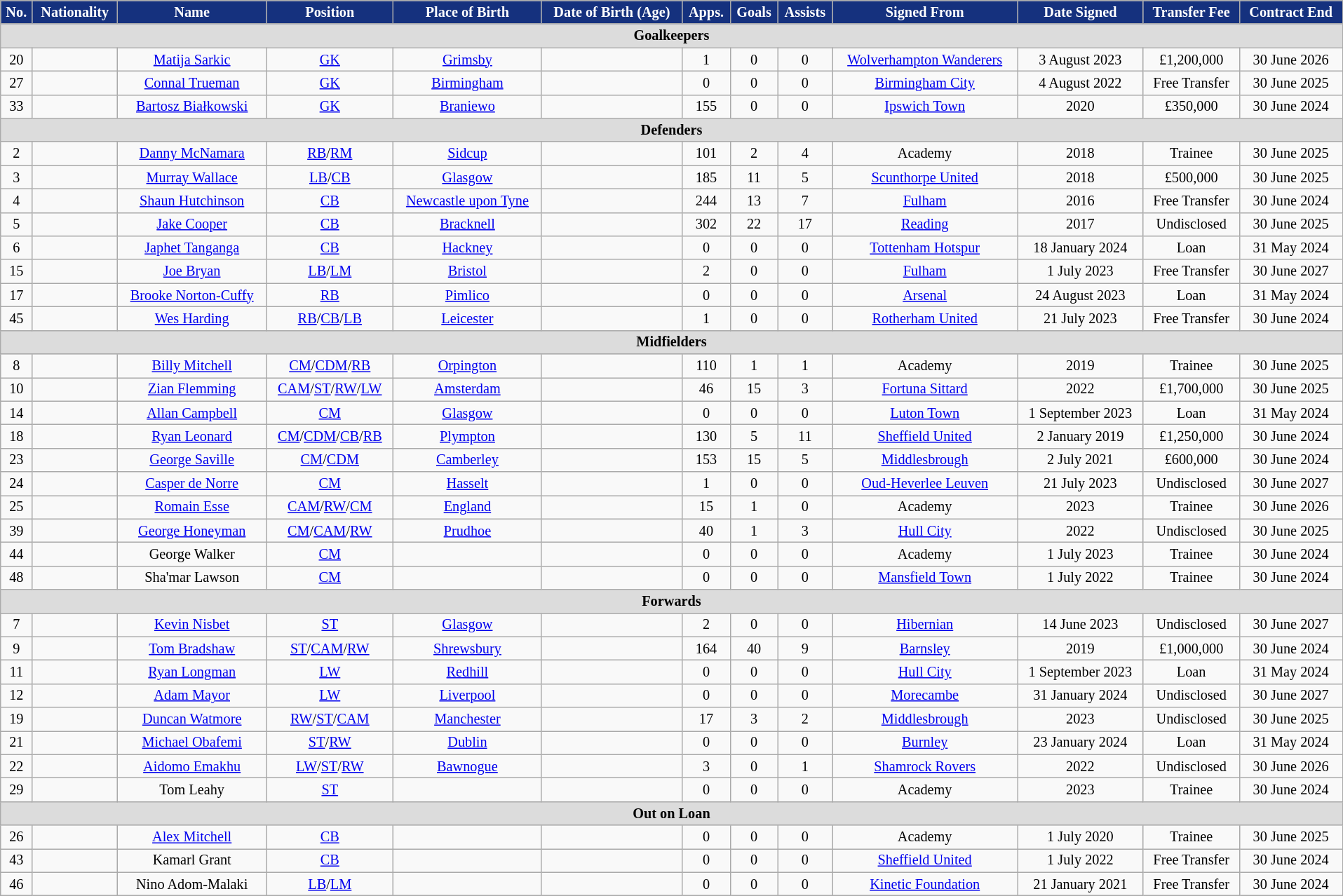<table class="wikitable" style="text-align:center; font-size:84.5%; width:101%;">
<tr>
<th style="color:white; background:#15317E; text-align:center;">No.</th>
<th style="color:white; background:#15317E; text-align:center;">Nationality</th>
<th style="color:white; background:#15317E; text-align:center;">Name</th>
<th style="color:white; background:#15317E; text-align:center;">Position</th>
<th style="color:white; background:#15317E; text-align:center;">Place of Birth</th>
<th style="color:white; background:#15317E; text-align:center;">Date of Birth (Age)</th>
<th style="color:white; background:#15317E; text-align:center;">Apps.</th>
<th style="color:white; background:#15317E; text-align:center;">Goals</th>
<th style="color:white; background:#15317E; text-align:center;">Assists</th>
<th style="color:white; background:#15317E; text-align:center;">Signed From</th>
<th style="color:white; background:#15317E; text-align:center;">Date Signed</th>
<th style="color:white; background:#15317E; text-align:center;">Transfer Fee</th>
<th style="color:white; background:#15317E; text-align:center;">Contract End</th>
</tr>
<tr>
<th colspan="14" style="background:#dcdcdc; tepxt-align:center;">Goalkeepers</th>
</tr>
<tr>
<td>20</td>
<td></td>
<td><a href='#'>Matija Sarkic</a></td>
<td><a href='#'>GK</a></td>
<td><a href='#'>Grimsby</a></td>
<td></td>
<td>1</td>
<td>0</td>
<td>0</td>
<td> <a href='#'>Wolverhampton Wanderers</a></td>
<td>3 August 2023</td>
<td>£1,200,000</td>
<td>30 June 2026</td>
</tr>
<tr>
<td>27</td>
<td></td>
<td><a href='#'>Connal Trueman</a></td>
<td><a href='#'>GK</a></td>
<td><a href='#'>Birmingham</a></td>
<td></td>
<td>0</td>
<td>0</td>
<td>0</td>
<td> <a href='#'>Birmingham City</a></td>
<td>4 August 2022</td>
<td>Free Transfer</td>
<td>30 June 2025</td>
</tr>
<tr>
<td>33</td>
<td></td>
<td><a href='#'>Bartosz Białkowski</a></td>
<td><a href='#'>GK</a></td>
<td><a href='#'>Braniewo</a></td>
<td></td>
<td>155</td>
<td>0</td>
<td>0</td>
<td> <a href='#'>Ipswich Town</a></td>
<td>2020</td>
<td>£350,000</td>
<td>30 June 2024</td>
</tr>
<tr>
<th colspan="14" style="background:#dcdcdc; tepxt-align:center;">Defenders</th>
</tr>
<tr>
<td>2</td>
<td></td>
<td><a href='#'>Danny McNamara</a></td>
<td><a href='#'>RB</a>/<a href='#'>RM</a></td>
<td><a href='#'>Sidcup</a></td>
<td></td>
<td>101</td>
<td>2</td>
<td>4</td>
<td>Academy</td>
<td>2018</td>
<td>Trainee</td>
<td>30 June 2025</td>
</tr>
<tr>
<td>3</td>
<td></td>
<td><a href='#'>Murray Wallace</a></td>
<td><a href='#'>LB</a>/<a href='#'>CB</a></td>
<td><a href='#'>Glasgow</a></td>
<td></td>
<td>185</td>
<td>11</td>
<td>5</td>
<td> <a href='#'>Scunthorpe United</a></td>
<td>2018</td>
<td>£500,000</td>
<td>30 June 2025</td>
</tr>
<tr>
<td>4</td>
<td></td>
<td><a href='#'>Shaun Hutchinson</a></td>
<td><a href='#'>CB</a></td>
<td><a href='#'>Newcastle upon Tyne</a></td>
<td></td>
<td>244</td>
<td>13</td>
<td>7</td>
<td> <a href='#'>Fulham</a></td>
<td>2016</td>
<td>Free Transfer</td>
<td>30 June 2024</td>
</tr>
<tr>
<td>5</td>
<td></td>
<td><a href='#'>Jake Cooper</a></td>
<td><a href='#'>CB</a></td>
<td><a href='#'>Bracknell</a></td>
<td></td>
<td>302</td>
<td>22</td>
<td>17</td>
<td> <a href='#'>Reading</a></td>
<td>2017</td>
<td>Undisclosed</td>
<td>30 June 2025</td>
</tr>
<tr>
<td>6</td>
<td></td>
<td><a href='#'>Japhet Tanganga</a></td>
<td><a href='#'>CB</a></td>
<td><a href='#'>Hackney</a></td>
<td></td>
<td>0</td>
<td>0</td>
<td>0</td>
<td> <a href='#'>Tottenham Hotspur</a></td>
<td>18 January 2024</td>
<td>Loan</td>
<td>31 May 2024</td>
</tr>
<tr>
<td>15</td>
<td></td>
<td><a href='#'>Joe Bryan</a></td>
<td><a href='#'>LB</a>/<a href='#'>LM</a></td>
<td><a href='#'>Bristol</a></td>
<td></td>
<td>2</td>
<td>0</td>
<td>0</td>
<td>  <a href='#'>Fulham</a></td>
<td>1 July 2023</td>
<td>Free Transfer</td>
<td>30 June 2027</td>
</tr>
<tr>
<td>17</td>
<td></td>
<td><a href='#'>Brooke Norton-Cuffy</a></td>
<td><a href='#'>RB</a></td>
<td><a href='#'>Pimlico</a></td>
<td></td>
<td>0</td>
<td>0</td>
<td>0</td>
<td> <a href='#'>Arsenal</a></td>
<td>24 August 2023</td>
<td>Loan</td>
<td>31 May 2024</td>
</tr>
<tr>
<td>45</td>
<td> </td>
<td><a href='#'>Wes Harding</a></td>
<td><a href='#'>RB</a>/<a href='#'>CB</a>/<a href='#'>LB</a></td>
<td><a href='#'>Leicester</a></td>
<td></td>
<td>1</td>
<td>0</td>
<td>0</td>
<td> <a href='#'>Rotherham United</a></td>
<td>21 July 2023</td>
<td>Free Transfer</td>
<td>30 June 2024</td>
</tr>
<tr>
<th colspan="14" style="background:#dcdcdc; tepxt-align:center;">Midfielders</th>
</tr>
<tr>
<td>8</td>
<td></td>
<td><a href='#'>Billy Mitchell</a></td>
<td><a href='#'>CM</a>/<a href='#'>CDM</a>/<a href='#'>RB</a></td>
<td><a href='#'>Orpington</a></td>
<td></td>
<td>110</td>
<td>1</td>
<td>1</td>
<td>Academy</td>
<td>2019</td>
<td>Trainee</td>
<td>30 June 2025</td>
</tr>
<tr>
<td>10</td>
<td></td>
<td><a href='#'>Zian Flemming</a></td>
<td><a href='#'>CAM</a>/<a href='#'>ST</a>/<a href='#'>RW</a>/<a href='#'>LW</a></td>
<td><a href='#'>Amsterdam</a></td>
<td></td>
<td>46</td>
<td>15</td>
<td>3</td>
<td> <a href='#'>Fortuna Sittard</a></td>
<td>2022</td>
<td>£1,700,000</td>
<td>30 June 2025</td>
</tr>
<tr>
<td>14</td>
<td></td>
<td><a href='#'>Allan Campbell</a></td>
<td><a href='#'>CM</a></td>
<td><a href='#'>Glasgow</a></td>
<td></td>
<td>0</td>
<td>0</td>
<td>0</td>
<td> <a href='#'>Luton Town</a></td>
<td>1 September 2023</td>
<td>Loan</td>
<td>31 May 2024</td>
</tr>
<tr>
<td>18</td>
<td></td>
<td><a href='#'>Ryan Leonard</a></td>
<td><a href='#'>CM</a>/<a href='#'>CDM</a>/<a href='#'>CB</a>/<a href='#'>RB</a></td>
<td><a href='#'>Plympton</a></td>
<td></td>
<td>130</td>
<td>5</td>
<td>11</td>
<td> <a href='#'>Sheffield United</a></td>
<td>2 January 2019</td>
<td>£1,250,000</td>
<td>30 June 2024</td>
</tr>
<tr>
<td>23</td>
<td></td>
<td><a href='#'>George Saville</a></td>
<td><a href='#'>CM</a>/<a href='#'>CDM</a></td>
<td><a href='#'>Camberley</a></td>
<td></td>
<td>153</td>
<td>15</td>
<td>5</td>
<td>  <a href='#'>Middlesbrough</a></td>
<td>2 July 2021</td>
<td>£600,000</td>
<td>30 June 2024</td>
</tr>
<tr>
<td>24</td>
<td></td>
<td><a href='#'>Casper de Norre</a></td>
<td><a href='#'>CM</a></td>
<td><a href='#'>Hasselt</a></td>
<td></td>
<td>1</td>
<td>0</td>
<td>0</td>
<td> <a href='#'>Oud-Heverlee Leuven</a></td>
<td>21 July 2023</td>
<td>Undisclosed</td>
<td>30 June 2027</td>
</tr>
<tr>
<td>25</td>
<td></td>
<td><a href='#'>Romain Esse</a></td>
<td><a href='#'>CAM</a>/<a href='#'>RW</a>/<a href='#'>CM</a></td>
<td><a href='#'>England</a></td>
<td></td>
<td>15</td>
<td>1</td>
<td>0</td>
<td>Academy</td>
<td>2023</td>
<td>Trainee</td>
<td>30 June 2026</td>
</tr>
<tr>
<td>39</td>
<td></td>
<td><a href='#'>George Honeyman</a></td>
<td><a href='#'>CM</a>/<a href='#'>CAM</a>/<a href='#'>RW</a></td>
<td><a href='#'>Prudhoe</a></td>
<td></td>
<td>40</td>
<td>1</td>
<td>3</td>
<td> <a href='#'>Hull City</a></td>
<td>2022</td>
<td>Undisclosed</td>
<td>30 June 2025</td>
</tr>
<tr>
<td>44</td>
<td></td>
<td>George Walker</td>
<td><a href='#'>CM</a></td>
<td></td>
<td></td>
<td>0</td>
<td>0</td>
<td>0</td>
<td>Academy</td>
<td>1 July 2023</td>
<td>Trainee</td>
<td>30 June 2024</td>
</tr>
<tr>
<td>48</td>
<td></td>
<td>Sha'mar Lawson</td>
<td><a href='#'>CM</a></td>
<td></td>
<td></td>
<td>0</td>
<td>0</td>
<td>0</td>
<td><a href='#'>Mansfield Town</a></td>
<td>1 July 2022</td>
<td>Trainee</td>
<td>30 June 2024</td>
</tr>
<tr>
<th colspan="14" style="background:#dcdcdc; tepxt-align:center;">Forwards</th>
</tr>
<tr>
<td>7</td>
<td></td>
<td><a href='#'>Kevin Nisbet</a></td>
<td><a href='#'>ST</a></td>
<td><a href='#'>Glasgow</a></td>
<td></td>
<td>2</td>
<td>0</td>
<td>0</td>
<td> <a href='#'>Hibernian</a></td>
<td>14 June 2023</td>
<td>Undisclosed</td>
<td>30 June 2027</td>
</tr>
<tr>
<td>9</td>
<td></td>
<td><a href='#'>Tom Bradshaw</a></td>
<td><a href='#'>ST</a>/<a href='#'>CAM</a>/<a href='#'>RW</a></td>
<td><a href='#'>Shrewsbury</a></td>
<td></td>
<td>164</td>
<td>40</td>
<td>9</td>
<td> <a href='#'>Barnsley</a></td>
<td>2019</td>
<td>£1,000,000</td>
<td>30 June 2024</td>
</tr>
<tr>
<td>11</td>
<td></td>
<td><a href='#'>Ryan Longman</a></td>
<td><a href='#'>LW</a></td>
<td><a href='#'>Redhill</a></td>
<td></td>
<td>0</td>
<td>0</td>
<td>0</td>
<td> <a href='#'>Hull City</a></td>
<td>1 September 2023</td>
<td>Loan</td>
<td>31 May 2024</td>
</tr>
<tr>
<td>12</td>
<td></td>
<td><a href='#'>Adam Mayor</a></td>
<td><a href='#'>LW</a></td>
<td><a href='#'>Liverpool</a></td>
<td></td>
<td>0</td>
<td>0</td>
<td>0</td>
<td> <a href='#'>Morecambe</a></td>
<td>31 January 2024</td>
<td>Undisclosed</td>
<td>30 June 2027</td>
</tr>
<tr>
<td>19</td>
<td></td>
<td><a href='#'>Duncan Watmore</a></td>
<td><a href='#'>RW</a>/<a href='#'>ST</a>/<a href='#'>CAM</a></td>
<td><a href='#'>Manchester</a></td>
<td></td>
<td>17</td>
<td>3</td>
<td>2</td>
<td> <a href='#'>Middlesbrough</a></td>
<td>2023</td>
<td>Undisclosed</td>
<td>30 June 2025</td>
</tr>
<tr>
<td>21</td>
<td></td>
<td><a href='#'>Michael Obafemi</a></td>
<td><a href='#'>ST</a>/<a href='#'>RW</a></td>
<td><a href='#'>Dublin</a></td>
<td></td>
<td>0</td>
<td>0</td>
<td>0</td>
<td> <a href='#'>Burnley</a></td>
<td>23 January 2024</td>
<td>Loan</td>
<td>31 May 2024</td>
</tr>
<tr>
<td>22</td>
<td></td>
<td><a href='#'>Aidomo Emakhu</a></td>
<td><a href='#'>LW</a>/<a href='#'>ST</a>/<a href='#'>RW</a></td>
<td><a href='#'>Bawnogue</a></td>
<td></td>
<td>3</td>
<td>0</td>
<td>1</td>
<td><a href='#'>Shamrock Rovers</a></td>
<td>2022</td>
<td>Undisclosed</td>
<td>30 June 2026</td>
</tr>
<tr>
<td>29</td>
<td></td>
<td>Tom Leahy</td>
<td><a href='#'>ST</a></td>
<td></td>
<td></td>
<td>0</td>
<td>0</td>
<td>0</td>
<td>Academy</td>
<td>2023</td>
<td>Trainee</td>
<td>30 June 2024</td>
</tr>
<tr>
<th colspan="14" style="background:#dcdcdc; tepxt-align:center;">Out on Loan</th>
</tr>
<tr>
<td>26</td>
<td></td>
<td><a href='#'>Alex Mitchell</a></td>
<td><a href='#'>CB</a></td>
<td></td>
<td></td>
<td>0</td>
<td>0</td>
<td>0</td>
<td>Academy</td>
<td>1 July 2020</td>
<td>Trainee</td>
<td>30 June 2025</td>
</tr>
<tr>
<td>43</td>
<td></td>
<td>Kamarl Grant</td>
<td><a href='#'>CB</a></td>
<td></td>
<td></td>
<td>0</td>
<td>0</td>
<td>0</td>
<td> <a href='#'>Sheffield United</a></td>
<td>1 July 2022</td>
<td>Free Transfer</td>
<td>30 June 2024</td>
</tr>
<tr>
<td>46</td>
<td></td>
<td>Nino Adom-Malaki</td>
<td><a href='#'>LB</a>/<a href='#'>LM</a></td>
<td></td>
<td></td>
<td>0</td>
<td>0</td>
<td>0</td>
<td> <a href='#'>Kinetic Foundation</a></td>
<td>21 January 2021</td>
<td>Free Transfer</td>
<td>30 June 2024</td>
</tr>
</table>
